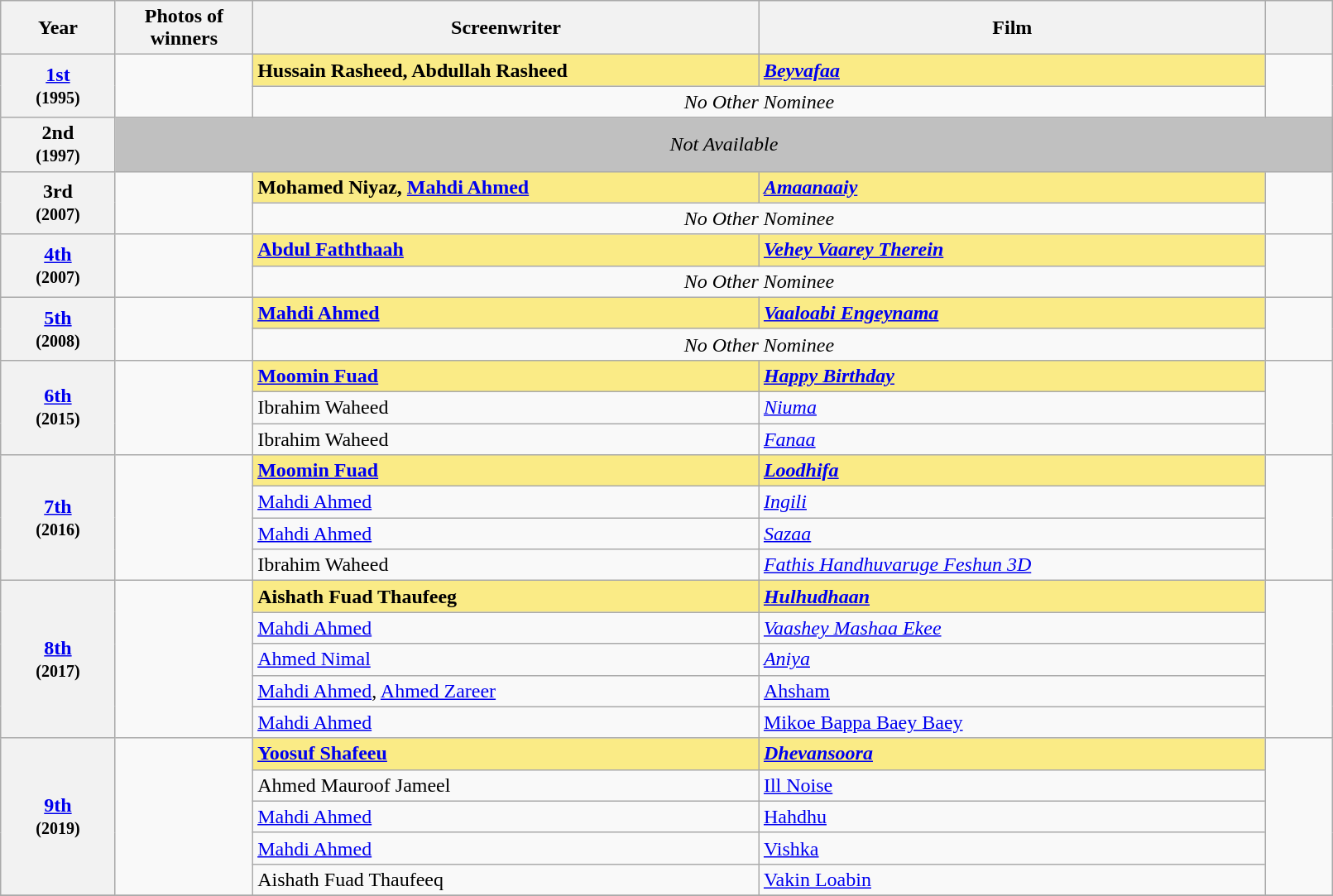<table class="wikitable sortable" style="width:85%; text-align:left;">
<tr>
<th scope="col" style="width:3%; text-align:center;">Year</th>
<th scope="col" style="width:3%;text-align:center;">Photos of winners</th>
<th scope="col" style="width:15%;text-align:center;">Screenwriter</th>
<th scope="col" style="width:15%;text-align:center;">Film</th>
<th scope="col" style="width:2%" class="unsortable"></th>
</tr>
<tr>
<th scope="row" rowspan=2 style="text-align:center"><a href='#'>1st</a><br><small>(1995)</small></th>
<td rowspan=2 style="text-align:center"></td>
<td style="background:#FAEB86;"><strong>Hussain Rasheed, Abdullah Rasheed</strong></td>
<td style="background:#FAEB86;"><strong><em><a href='#'>Beyvafaa</a></em></strong></td>
<td rowspan=2 style="text-align: center;"></td>
</tr>
<tr>
<td colspan=2 style="text-align:center"><em>No Other Nominee</em></td>
</tr>
<tr>
<th scope="row" style="text-align:center">2nd<br><small>(1997)</small></th>
<td bgcolor="#C0C0C0" align="center" colspan="4"><em>Not Available</em></td>
</tr>
<tr>
<th scope="row" rowspan=2 style="text-align:center">3rd<br><small>(2007)</small></th>
<td rowspan=2 style="text-align:center"></td>
<td style="background:#FAEB86;"><strong>Mohamed Niyaz, <a href='#'>Mahdi Ahmed</a></strong></td>
<td style="background:#FAEB86;"><strong><em><a href='#'>Amaanaaiy</a></em></strong></td>
<td rowspan=2 style="text-align: center;"></td>
</tr>
<tr>
<td colspan=2 style="text-align:center"><em>No Other Nominee</em></td>
</tr>
<tr>
<th scope="row" rowspan=2 style="text-align:center"><a href='#'>4th</a><br><small>(2007)</small></th>
<td rowspan=2 style="text-align:center"></td>
<td style="background:#FAEB86;"><strong>  <a href='#'>Abdul Faththaah</a></strong></td>
<td style="background:#FAEB86;"><strong><em><a href='#'>Vehey Vaarey Therein</a></em></strong></td>
<td rowspan=2 style="text-align: center;"></td>
</tr>
<tr>
<td colspan=2 style="text-align:center"><em>No Other Nominee</em></td>
</tr>
<tr>
<th scope="row" rowspan=2 style="text-align:center"><a href='#'>5th</a><br><small>(2008)</small></th>
<td rowspan=2 style="text-align:center"></td>
<td style="background:#FAEB86;"><strong><a href='#'>Mahdi Ahmed</a></strong></td>
<td style="background:#FAEB86;"><strong><em><a href='#'>Vaaloabi Engeynama</a></em></strong></td>
<td rowspan=2 style="text-align: center;"></td>
</tr>
<tr>
<td colspan=2 style="text-align:center"><em>No Other Nominee</em></td>
</tr>
<tr>
<th scope="row" rowspan=3 style="text-align:center"><a href='#'>6th</a><br><small>(2015)</small></th>
<td rowspan=3 style="text-align:center"></td>
<td style="background:#FAEB86;"><strong> <a href='#'>Moomin Fuad</a> </strong></td>
<td style="background:#FAEB86;"><strong><em><a href='#'>Happy Birthday</a></em></strong></td>
<td rowspan=3 style="text-align: center;"></td>
</tr>
<tr>
<td>Ibrahim Waheed</td>
<td><em><a href='#'>Niuma</a></em></td>
</tr>
<tr>
<td>Ibrahim Waheed</td>
<td><em><a href='#'>Fanaa</a></em></td>
</tr>
<tr>
<th scope="row" rowspan=4 style="text-align:center"><a href='#'>7th</a><br><small>(2016)</small></th>
<td rowspan=4 style="text-align:center"></td>
<td style="background:#FAEB86;"><strong>  <a href='#'>Moomin Fuad</a> </strong></td>
<td style="background:#FAEB86;"><strong><em><a href='#'>Loodhifa</a></em></strong></td>
<td rowspan=4 style="text-align: center;"></td>
</tr>
<tr>
<td><a href='#'>Mahdi Ahmed</a></td>
<td><em><a href='#'>Ingili</a></em></td>
</tr>
<tr>
<td><a href='#'>Mahdi Ahmed</a></td>
<td><em><a href='#'>Sazaa</a></em></td>
</tr>
<tr>
<td>Ibrahim Waheed</td>
<td><em><a href='#'>Fathis Handhuvaruge Feshun 3D</a></em></td>
</tr>
<tr>
<th scope="row" rowspan=5 style="text-align:center"><a href='#'>8th</a><br><small>(2017)</small></th>
<td rowspan=5 style="text-align:center"></td>
<td style="background:#FAEB86;"><strong>Aishath Fuad Thaufeeg</strong></td>
<td style="background:#FAEB86;"><strong><em><a href='#'>Hulhudhaan</a></em></strong></td>
<td rowspan=5 style="text-align: center;"></td>
</tr>
<tr>
<td><a href='#'>Mahdi Ahmed</a></td>
<td><em><a href='#'>Vaashey Mashaa Ekee</a></em></td>
</tr>
<tr>
<td><a href='#'>Ahmed Nimal</a></td>
<td><em><a href='#'>Aniya</a></td>
</tr>
<tr>
<td><a href='#'>Mahdi Ahmed</a>, <a href='#'>Ahmed Zareer</a></td>
<td></em><a href='#'>Ahsham</a><em></td>
</tr>
<tr>
<td><a href='#'>Mahdi Ahmed</a></td>
<td></em><a href='#'>Mikoe Bappa Baey Baey</a><em></td>
</tr>
<tr>
<th scope="row" rowspan=5 style="text-align:center"><a href='#'>9th</a><br><small>(2019)</small></th>
<td rowspan=5 style="text-align:center"></td>
<td style="background:#FAEB86;"><strong><a href='#'>Yoosuf Shafeeu</a></strong></td>
<td style="background:#FAEB86;"><strong><em><a href='#'>Dhevansoora</a></em></strong></td>
<td rowspan=5 style="text-align: center;"></td>
</tr>
<tr>
<td>Ahmed Mauroof Jameel</td>
<td></em><a href='#'>Ill Noise</a><em></td>
</tr>
<tr>
<td><a href='#'>Mahdi Ahmed</a></td>
<td></em><a href='#'>Hahdhu</a><em></td>
</tr>
<tr>
<td><a href='#'>Mahdi Ahmed</a></td>
<td></em><a href='#'>Vishka</a><em></td>
</tr>
<tr>
<td>Aishath Fuad Thaufeeq</td>
<td></em><a href='#'>Vakin Loabin</a><em></td>
</tr>
<tr>
</tr>
</table>
